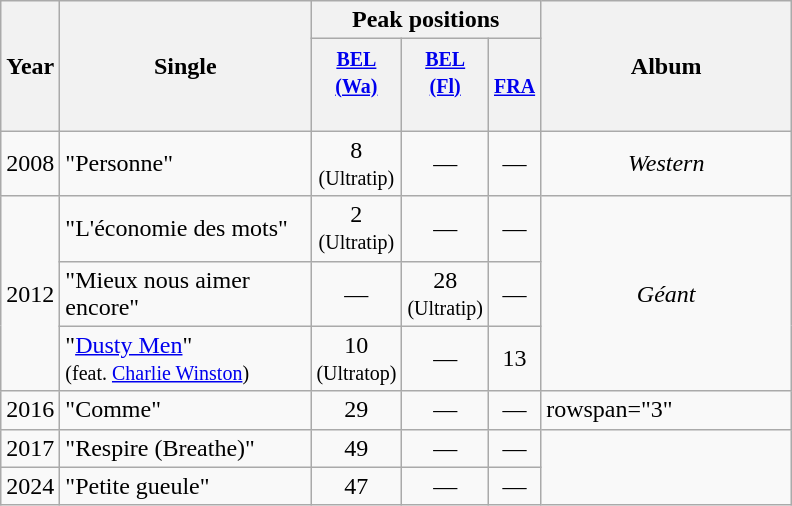<table class="wikitable">
<tr>
<th scope="col" rowspan="2" width="20">Year</th>
<th scope="col" rowspan="2" width="160">Single</th>
<th scope="col" colspan="3" width="60">Peak positions</th>
<th scope="col" rowspan="2" width="160">Album</th>
</tr>
<tr>
<th scope="col" width="20"><small><a href='#'>BEL <br>(Wa)</a><br></small><br></th>
<th scope="col" width="20"><small><a href='#'>BEL <br>(Fl)</a><br></small><br></th>
<th scope="col" width="20"><small><a href='#'>FRA</a><br></small></th>
</tr>
<tr>
<td>2008</td>
<td>"Personne"</td>
<td align="center">8 <br><small>(Ultratip)</small></td>
<td align="center">—</td>
<td align="center">—</td>
<td align="center"><em>Western</em></td>
</tr>
<tr>
<td rowspan=3>2012</td>
<td>"L'économie des mots"</td>
<td align="center">2 <br><small>(Ultratip)</small></td>
<td align="center">—</td>
<td align="center">—</td>
<td align="center" rowspan=3><em>Géant</em></td>
</tr>
<tr>
<td>"Mieux nous aimer encore"</td>
<td align="center">—</td>
<td align="center">28 <br><small>(Ultratip)</small></td>
<td align="center">—</td>
</tr>
<tr>
<td>"<a href='#'>Dusty Men</a>"<br><small>(feat. <a href='#'>Charlie Winston</a>)</small></td>
<td align="center">10 <br><small>(Ultratop)</small></td>
<td align="center">—</td>
<td align="center">13</td>
</tr>
<tr>
<td>2016</td>
<td>"Comme"</td>
<td align="center">29</td>
<td align="center">—</td>
<td align="center">—</td>
<td>rowspan="3" </td>
</tr>
<tr>
<td>2017</td>
<td>"Respire (Breathe)"</td>
<td align="center">49</td>
<td align="center">—</td>
<td align="center">—</td>
</tr>
<tr>
<td>2024</td>
<td>"Petite gueule"<br></td>
<td align="center">47</td>
<td align="center">—</td>
<td align="center">—</td>
</tr>
</table>
